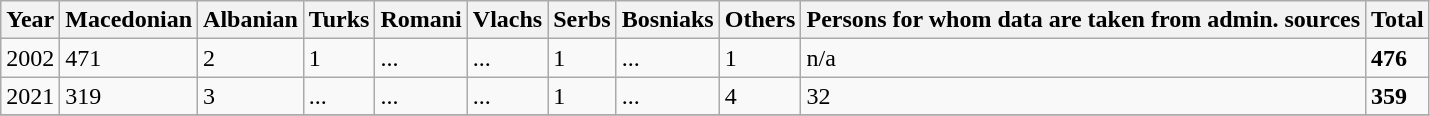<table class="wikitable">
<tr>
<th>Year</th>
<th>Macedonian</th>
<th>Albanian</th>
<th>Turks</th>
<th>Romani</th>
<th>Vlachs</th>
<th>Serbs</th>
<th>Bosniaks</th>
<th><abbr>Others</abbr></th>
<th>Persons for whom data are taken from admin. sources</th>
<th>Total</th>
</tr>
<tr>
<td>2002</td>
<td>471</td>
<td>2</td>
<td>1</td>
<td>...</td>
<td>...</td>
<td>1</td>
<td>...</td>
<td>1</td>
<td>n/a</td>
<td><strong>476</strong></td>
</tr>
<tr>
<td>2021</td>
<td>319</td>
<td>3</td>
<td>...</td>
<td>...</td>
<td>...</td>
<td>1</td>
<td>...</td>
<td>4</td>
<td>32</td>
<td><strong>359</strong></td>
</tr>
<tr>
</tr>
</table>
